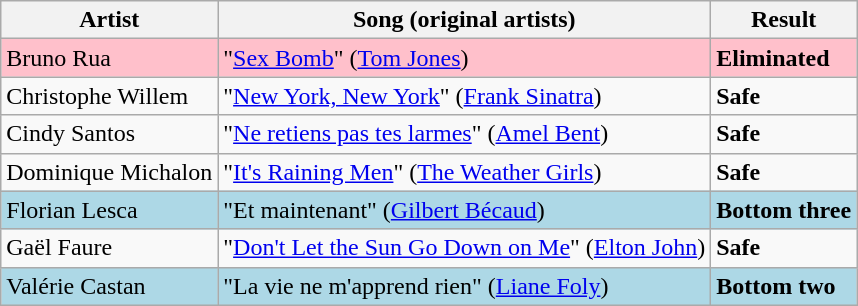<table class=wikitable>
<tr>
<th>Artist</th>
<th>Song (original artists)</th>
<th>Result</th>
</tr>
<tr style="background:pink;">
<td>Bruno Rua</td>
<td>"<a href='#'>Sex Bomb</a>" (<a href='#'>Tom Jones</a>)</td>
<td><strong>Eliminated</strong></td>
</tr>
<tr>
<td>Christophe Willem</td>
<td>"<a href='#'>New York, New York</a>" (<a href='#'>Frank Sinatra</a>)</td>
<td><strong>Safe</strong></td>
</tr>
<tr>
<td>Cindy Santos</td>
<td>"<a href='#'>Ne retiens pas tes larmes</a>" (<a href='#'>Amel Bent</a>)</td>
<td><strong>Safe</strong></td>
</tr>
<tr>
<td>Dominique Michalon</td>
<td>"<a href='#'>It's Raining Men</a>" (<a href='#'>The Weather Girls</a>)</td>
<td><strong>Safe</strong></td>
</tr>
<tr style="background:lightblue;">
<td>Florian Lesca</td>
<td>"Et maintenant" (<a href='#'>Gilbert Bécaud</a>)</td>
<td><strong>Bottom three</strong></td>
</tr>
<tr>
<td>Gaël Faure</td>
<td>"<a href='#'>Don't Let the Sun Go Down on Me</a>" (<a href='#'>Elton John</a>)</td>
<td><strong>Safe</strong></td>
</tr>
<tr style="background:lightblue;">
<td>Valérie Castan</td>
<td>"La vie ne m'apprend rien" (<a href='#'>Liane Foly</a>)</td>
<td><strong>Bottom two</strong></td>
</tr>
</table>
